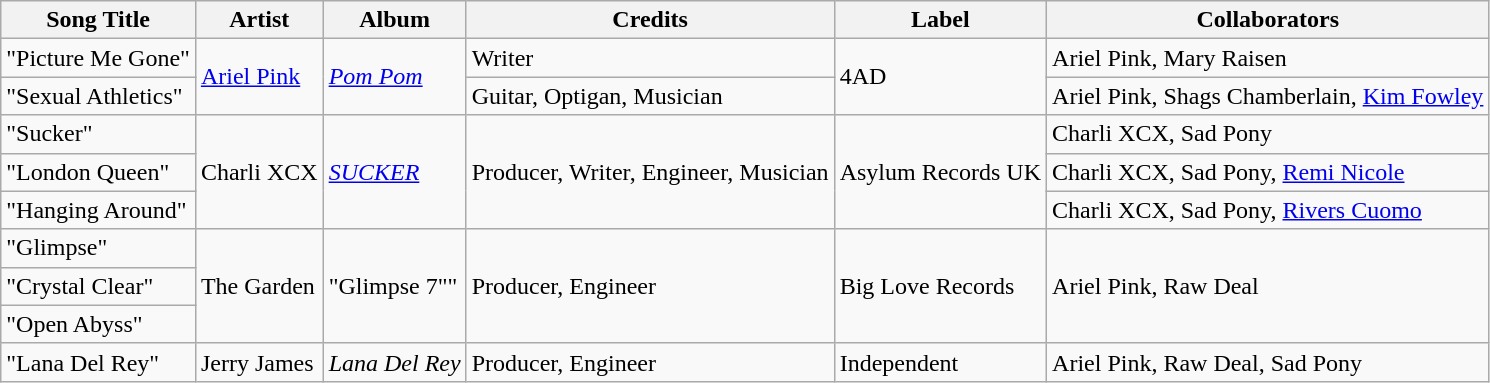<table class="wikitable">
<tr>
<th>Song Title</th>
<th>Artist</th>
<th>Album</th>
<th>Credits</th>
<th>Label</th>
<th>Collaborators</th>
</tr>
<tr>
<td>"Picture Me Gone"</td>
<td rowspan="2"><a href='#'>Ariel Pink</a></td>
<td rowspan="2"><em><a href='#'>Pom Pom</a></em></td>
<td>Writer</td>
<td rowspan="2">4AD</td>
<td>Ariel Pink, Mary Raisen</td>
</tr>
<tr>
<td>"Sexual Athletics"</td>
<td>Guitar, Optigan, Musician</td>
<td>Ariel Pink, Shags Chamberlain, <a href='#'>Kim Fowley</a></td>
</tr>
<tr>
<td>"Sucker"</td>
<td rowspan="3">Charli XCX</td>
<td rowspan="3"><em><a href='#'>SUCKER</a></em></td>
<td rowspan="3">Producer, Writer, Engineer, Musician</td>
<td rowspan="3">Asylum Records UK</td>
<td>Charli XCX, Sad Pony</td>
</tr>
<tr>
<td>"London Queen"</td>
<td>Charli XCX, Sad Pony, <a href='#'>Remi Nicole</a></td>
</tr>
<tr>
<td>"Hanging Around"</td>
<td>Charli XCX, Sad Pony, <a href='#'>Rivers Cuomo</a></td>
</tr>
<tr>
<td>"Glimpse"</td>
<td rowspan="3">The Garden</td>
<td rowspan="3">"Glimpse 7""</td>
<td rowspan="3">Producer, Engineer</td>
<td rowspan="3">Big Love Records</td>
<td rowspan="3">Ariel Pink, Raw Deal</td>
</tr>
<tr>
<td>"Crystal Clear"</td>
</tr>
<tr>
<td>"Open Abyss"</td>
</tr>
<tr>
<td>"Lana Del Rey"</td>
<td>Jerry James</td>
<td><em>Lana Del Rey</em></td>
<td>Producer, Engineer</td>
<td>Independent</td>
<td>Ariel Pink, Raw Deal, Sad Pony</td>
</tr>
</table>
